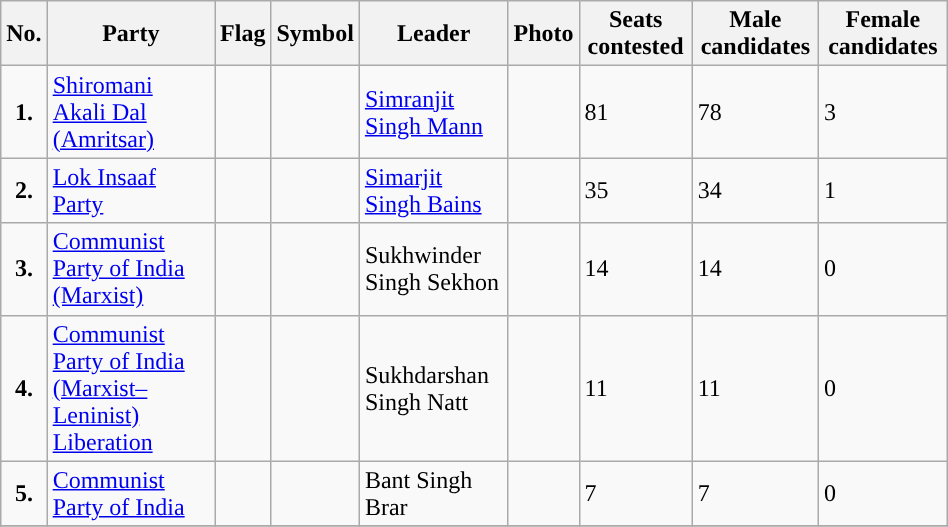<table class="wikitable" width="50%">
<tr>
<th>No.</th>
<th>Party</th>
<th>Flag</th>
<th>Symbol</th>
<th>Leader</th>
<th>Photo</th>
<th>Seats contested</th>
<th>Male candidates</th>
<th>Female candidates</th>
</tr>
<tr>
<td style="text-align:center; background:"><strong>1.</strong></td>
<td><a href='#'>Shiromani Akali Dal (Amritsar)</a></td>
<td></td>
<td></td>
<td><a href='#'>Simranjit Singh Mann</a></td>
<td></td>
<td>81</td>
<td>78</td>
<td>3</td>
</tr>
<tr>
<td ! style="text-align:center; background:"><strong>2.</strong></td>
<td><a href='#'>Lok Insaaf Party</a></td>
<td></td>
<td></td>
<td><a href='#'>Simarjit Singh Bains</a></td>
<td></td>
<td>35</td>
<td>34</td>
<td>1</td>
</tr>
<tr>
<td style="text-align:center; background:"><strong>3.</strong></td>
<td><a href='#'>Communist Party of India (Marxist)</a></td>
<td></td>
<td></td>
<td>Sukhwinder Singh Sekhon</td>
<td></td>
<td>14</td>
<td>14</td>
<td>0</td>
</tr>
<tr>
<td style="text-align:center; background:"><strong>4.</strong></td>
<td><a href='#'>Communist Party of India (Marxist–Leninist) Liberation</a></td>
<td></td>
<td></td>
<td>Sukhdarshan Singh Natt</td>
<td></td>
<td>11</td>
<td>11</td>
<td>0</td>
</tr>
<tr>
<td ! style="text-align:center; background:"><strong>5.</strong></td>
<td><a href='#'>Communist Party of India</a></td>
<td></td>
<td></td>
<td>Bant Singh Brar</td>
<td></td>
<td>7</td>
<td>7</td>
<td>0</td>
</tr>
<tr>
</tr>
</table>
